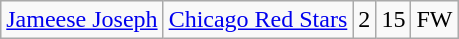<table class="wikitable" style="text-align:center;">
<tr>
<td> <a href='#'>Jameese Joseph</a></td>
<td><a href='#'>Chicago Red Stars</a></td>
<td>2</td>
<td>15</td>
<td>FW</td>
</tr>
</table>
